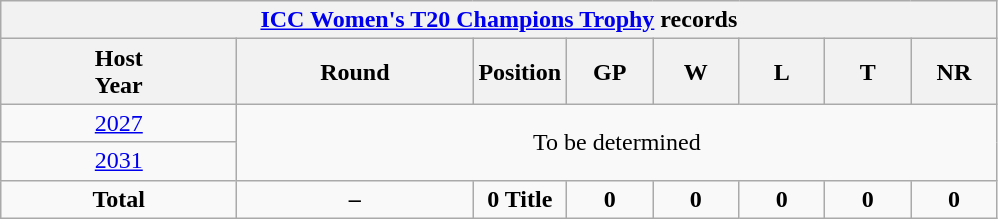<table class="wikitable" style="text-align: center; width=900px;">
<tr>
<th colspan=9><a href='#'>ICC Women's T20 Champions Trophy</a> records</th>
</tr>
<tr>
<th width=150>Host<br>Year</th>
<th width=150>Round</th>
<th width=50>Position</th>
<th width=50>GP</th>
<th width=50>W</th>
<th width=50>L</th>
<th width=50>T</th>
<th width=50>NR</th>
</tr>
<tr>
<td> <a href='#'>2027</a></td>
<td colspan=8 rowspan=2>To be determined</td>
</tr>
<tr>
<td> <a href='#'>2031</a></td>
</tr>
<tr>
<td><strong>Total</strong></td>
<td><strong>–</strong></td>
<td><strong>0 Title</strong></td>
<td><strong>0</strong></td>
<td><strong>0</strong></td>
<td><strong>0</strong></td>
<td><strong>0</strong></td>
<td><strong>0</strong></td>
</tr>
</table>
